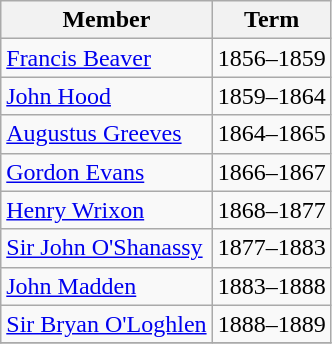<table class="wikitable">
<tr>
<th>Member</th>
<th>Term</th>
</tr>
<tr>
<td><a href='#'>Francis Beaver</a></td>
<td>1856–1859</td>
</tr>
<tr>
<td><a href='#'>John Hood</a></td>
<td>1859–1864</td>
</tr>
<tr>
<td><a href='#'>Augustus Greeves</a></td>
<td>1864–1865</td>
</tr>
<tr>
<td><a href='#'>Gordon Evans</a></td>
<td>1866–1867</td>
</tr>
<tr>
<td><a href='#'>Henry Wrixon</a></td>
<td>1868–1877</td>
</tr>
<tr>
<td><a href='#'>Sir John O'Shanassy</a></td>
<td>1877–1883</td>
</tr>
<tr>
<td><a href='#'>John Madden</a></td>
<td>1883–1888</td>
</tr>
<tr>
<td><a href='#'>Sir Bryan O'Loghlen</a></td>
<td>1888–1889</td>
</tr>
<tr>
</tr>
</table>
